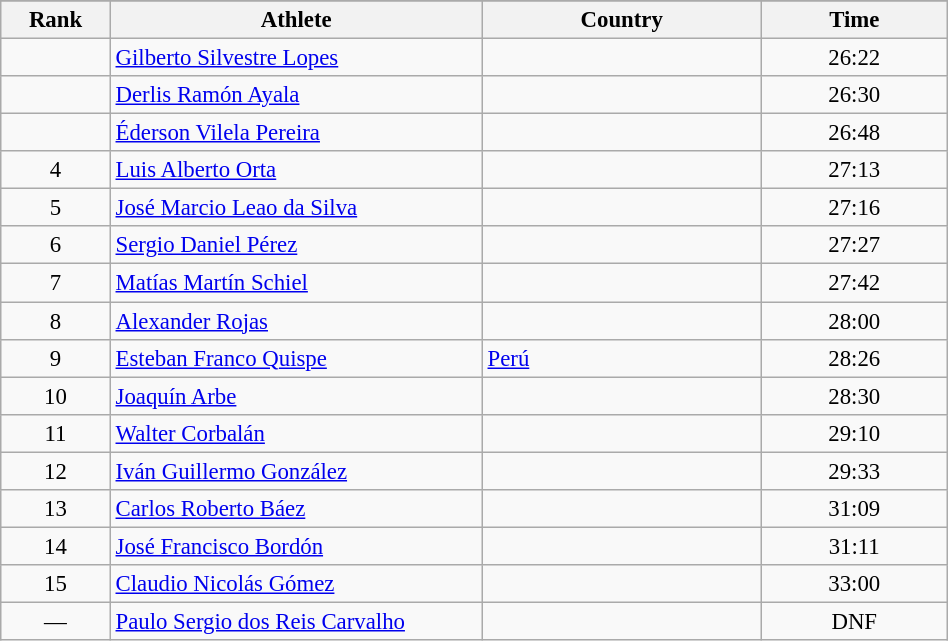<table class="wikitable sortable" style=" text-align:center; font-size:95%;" width="50%">
<tr>
</tr>
<tr>
<th width=5%>Rank</th>
<th width=20%>Athlete</th>
<th width=15%>Country</th>
<th width=10%>Time</th>
</tr>
<tr>
<td align=center></td>
<td align=left><a href='#'>Gilberto Silvestre Lopes</a></td>
<td align=left></td>
<td>26:22</td>
</tr>
<tr>
<td align=center></td>
<td align=left><a href='#'>Derlis Ramón Ayala</a></td>
<td align=left></td>
<td>26:30</td>
</tr>
<tr>
<td align=center></td>
<td align=left><a href='#'>Éderson Vilela Pereira</a></td>
<td align=left></td>
<td>26:48</td>
</tr>
<tr>
<td align=center>4</td>
<td align=left><a href='#'>Luis Alberto Orta</a></td>
<td align=left></td>
<td>27:13</td>
</tr>
<tr>
<td align=center>5</td>
<td align=left><a href='#'>José Marcio Leao da Silva</a></td>
<td align=left></td>
<td>27:16</td>
</tr>
<tr>
<td align=center>6</td>
<td align=left><a href='#'>Sergio Daniel Pérez</a></td>
<td align=left></td>
<td>27:27</td>
</tr>
<tr>
<td align=center>7</td>
<td align=left><a href='#'>Matías Martín Schiel</a></td>
<td align=left></td>
<td>27:42</td>
</tr>
<tr>
<td align=center>8</td>
<td align=left><a href='#'>Alexander Rojas</a></td>
<td align=left></td>
<td>28:00</td>
</tr>
<tr>
<td align=center>9</td>
<td align=left><a href='#'>Esteban Franco Quispe</a></td>
<td align=left> <a href='#'>Perú</a></td>
<td>28:26</td>
</tr>
<tr>
<td align=center>10</td>
<td align=left><a href='#'>Joaquín Arbe</a></td>
<td align=left></td>
<td>28:30</td>
</tr>
<tr>
<td align=center>11</td>
<td align=left><a href='#'>Walter Corbalán</a></td>
<td align=left></td>
<td>29:10</td>
</tr>
<tr>
<td align=center>12</td>
<td align=left><a href='#'>Iván Guillermo González</a></td>
<td align=left></td>
<td>29:33</td>
</tr>
<tr>
<td align=center>13</td>
<td align=left><a href='#'>Carlos Roberto Báez</a></td>
<td align=left></td>
<td>31:09</td>
</tr>
<tr>
<td align=center>14</td>
<td align=left><a href='#'>José Francisco Bordón</a></td>
<td align=left></td>
<td>31:11</td>
</tr>
<tr>
<td align=center>15</td>
<td align=left><a href='#'>Claudio Nicolás Gómez</a></td>
<td align=left></td>
<td>33:00</td>
</tr>
<tr>
<td align=center>—</td>
<td align=left><a href='#'>Paulo Sergio dos Reis Carvalho</a></td>
<td align=left></td>
<td>DNF</td>
</tr>
</table>
